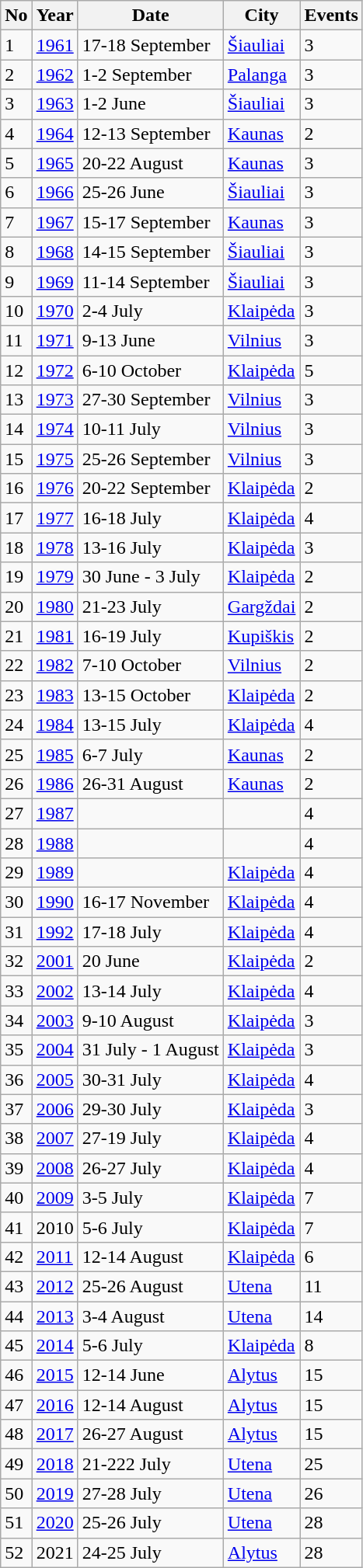<table class="wikitable">
<tr>
<th>No</th>
<th>Year</th>
<th>Date</th>
<th>City</th>
<th>Events</th>
</tr>
<tr>
<td>1</td>
<td><a href='#'>1961</a></td>
<td>17-18 September</td>
<td><a href='#'>Šiauliai</a></td>
<td>3</td>
</tr>
<tr>
<td>2</td>
<td><a href='#'>1962</a></td>
<td>1-2 September</td>
<td><a href='#'>Palanga</a></td>
<td>3</td>
</tr>
<tr>
<td>3</td>
<td><a href='#'>1963</a></td>
<td>1-2 June</td>
<td><a href='#'>Šiauliai</a></td>
<td>3</td>
</tr>
<tr>
<td>4</td>
<td><a href='#'>1964</a></td>
<td>12-13 September</td>
<td><a href='#'>Kaunas</a></td>
<td>2</td>
</tr>
<tr>
<td>5</td>
<td><a href='#'>1965</a></td>
<td>20-22 August</td>
<td><a href='#'>Kaunas</a></td>
<td>3</td>
</tr>
<tr>
<td>6</td>
<td><a href='#'>1966</a></td>
<td>25-26 June</td>
<td><a href='#'>Šiauliai</a></td>
<td>3</td>
</tr>
<tr>
<td>7</td>
<td><a href='#'>1967</a></td>
<td>15-17 September</td>
<td><a href='#'>Kaunas</a></td>
<td>3</td>
</tr>
<tr>
<td>8</td>
<td><a href='#'>1968</a></td>
<td>14-15 September</td>
<td><a href='#'>Šiauliai</a></td>
<td>3</td>
</tr>
<tr>
<td>9</td>
<td><a href='#'>1969</a></td>
<td>11-14 September</td>
<td><a href='#'>Šiauliai</a></td>
<td>3</td>
</tr>
<tr>
<td>10</td>
<td><a href='#'>1970</a></td>
<td>2-4 July</td>
<td><a href='#'>Klaipėda</a></td>
<td>3</td>
</tr>
<tr>
<td>11</td>
<td><a href='#'>1971</a></td>
<td>9-13 June</td>
<td><a href='#'>Vilnius</a></td>
<td>3</td>
</tr>
<tr>
<td>12</td>
<td><a href='#'>1972</a></td>
<td>6-10 October</td>
<td><a href='#'>Klaipėda</a></td>
<td>5</td>
</tr>
<tr>
<td>13</td>
<td><a href='#'>1973</a></td>
<td>27-30 September</td>
<td><a href='#'>Vilnius</a></td>
<td>3</td>
</tr>
<tr>
<td>14</td>
<td><a href='#'>1974</a></td>
<td>10-11 July</td>
<td><a href='#'>Vilnius</a></td>
<td>3</td>
</tr>
<tr>
<td>15</td>
<td><a href='#'>1975</a></td>
<td>25-26 September</td>
<td><a href='#'>Vilnius</a></td>
<td>3</td>
</tr>
<tr>
<td>16</td>
<td><a href='#'>1976</a></td>
<td>20-22 September</td>
<td><a href='#'>Klaipėda</a></td>
<td>2</td>
</tr>
<tr>
<td>17</td>
<td><a href='#'>1977</a></td>
<td>16-18 July</td>
<td><a href='#'>Klaipėda</a></td>
<td>4</td>
</tr>
<tr>
<td>18</td>
<td><a href='#'>1978</a></td>
<td>13-16 July</td>
<td><a href='#'>Klaipėda</a></td>
<td>3</td>
</tr>
<tr>
<td>19</td>
<td><a href='#'>1979</a></td>
<td>30 June - 3 July</td>
<td><a href='#'>Klaipėda</a></td>
<td>2</td>
</tr>
<tr>
<td>20</td>
<td><a href='#'>1980</a></td>
<td>21-23 July</td>
<td><a href='#'>Gargždai</a></td>
<td>2</td>
</tr>
<tr>
<td>21</td>
<td><a href='#'>1981</a></td>
<td>16-19 July</td>
<td><a href='#'>Kupiškis</a></td>
<td>2</td>
</tr>
<tr>
<td>22</td>
<td><a href='#'>1982</a></td>
<td>7-10 October</td>
<td><a href='#'>Vilnius</a></td>
<td>2</td>
</tr>
<tr>
<td>23</td>
<td><a href='#'>1983</a></td>
<td>13-15 October</td>
<td><a href='#'>Klaipėda</a></td>
<td>2</td>
</tr>
<tr>
<td>24</td>
<td><a href='#'>1984</a></td>
<td>13-15 July</td>
<td><a href='#'>Klaipėda</a></td>
<td>4</td>
</tr>
<tr>
<td>25</td>
<td><a href='#'>1985</a></td>
<td>6-7 July</td>
<td><a href='#'>Kaunas</a></td>
<td>2</td>
</tr>
<tr>
<td>26</td>
<td><a href='#'>1986</a></td>
<td>26-31 August</td>
<td><a href='#'>Kaunas</a></td>
<td>2</td>
</tr>
<tr>
<td>27</td>
<td><a href='#'>1987</a></td>
<td></td>
<td></td>
<td>4</td>
</tr>
<tr>
<td>28</td>
<td><a href='#'>1988</a></td>
<td></td>
<td></td>
<td>4</td>
</tr>
<tr>
<td>29</td>
<td><a href='#'>1989</a></td>
<td></td>
<td><a href='#'>Klaipėda</a></td>
<td>4</td>
</tr>
<tr>
<td>30</td>
<td><a href='#'>1990</a></td>
<td>16-17 November</td>
<td><a href='#'>Klaipėda</a></td>
<td>4</td>
</tr>
<tr>
<td>31</td>
<td><a href='#'>1992</a></td>
<td>17-18 July</td>
<td><a href='#'>Klaipėda</a></td>
<td>4</td>
</tr>
<tr>
<td>32</td>
<td><a href='#'>2001</a></td>
<td>20 June</td>
<td><a href='#'>Klaipėda</a></td>
<td>2</td>
</tr>
<tr>
<td>33</td>
<td><a href='#'>2002</a></td>
<td>13-14 July</td>
<td><a href='#'>Klaipėda</a></td>
<td>4</td>
</tr>
<tr>
<td>34</td>
<td><a href='#'>2003</a></td>
<td>9-10 August</td>
<td><a href='#'>Klaipėda</a></td>
<td>3</td>
</tr>
<tr>
<td>35</td>
<td><a href='#'>2004</a></td>
<td>31 July - 1 August</td>
<td><a href='#'>Klaipėda</a></td>
<td>3</td>
</tr>
<tr>
<td>36</td>
<td><a href='#'>2005</a></td>
<td>30-31 July</td>
<td><a href='#'>Klaipėda</a></td>
<td>4</td>
</tr>
<tr>
<td>37</td>
<td><a href='#'>2006</a></td>
<td>29-30 July</td>
<td><a href='#'>Klaipėda</a></td>
<td>3</td>
</tr>
<tr>
<td>38</td>
<td><a href='#'>2007</a></td>
<td>27-19 July</td>
<td><a href='#'>Klaipėda</a></td>
<td>4</td>
</tr>
<tr>
<td>39</td>
<td><a href='#'>2008</a></td>
<td>26-27 July</td>
<td><a href='#'>Klaipėda</a></td>
<td>4</td>
</tr>
<tr>
<td>40</td>
<td><a href='#'>2009</a></td>
<td>3-5 July</td>
<td><a href='#'>Klaipėda</a></td>
<td>7</td>
</tr>
<tr>
<td>41</td>
<td>2010</td>
<td>5-6 July</td>
<td><a href='#'>Klaipėda</a></td>
<td>7</td>
</tr>
<tr>
<td>42</td>
<td><a href='#'>2011</a></td>
<td>12-14 August</td>
<td><a href='#'>Klaipėda</a></td>
<td>6</td>
</tr>
<tr>
<td>43</td>
<td><a href='#'>2012</a></td>
<td>25-26 August</td>
<td><a href='#'>Utena</a></td>
<td>11</td>
</tr>
<tr>
<td>44</td>
<td><a href='#'>2013</a></td>
<td>3-4 August</td>
<td><a href='#'>Utena</a></td>
<td>14</td>
</tr>
<tr>
<td>45</td>
<td><a href='#'>2014</a></td>
<td>5-6 July</td>
<td><a href='#'>Klaipėda</a></td>
<td>8</td>
</tr>
<tr>
<td>46</td>
<td><a href='#'>2015</a></td>
<td>12-14 June</td>
<td><a href='#'>Alytus</a></td>
<td>15</td>
</tr>
<tr>
<td>47</td>
<td><a href='#'>2016</a></td>
<td>12-14 August</td>
<td><a href='#'>Alytus</a></td>
<td>15</td>
</tr>
<tr>
<td>48</td>
<td><a href='#'>2017</a></td>
<td>26-27 August</td>
<td><a href='#'>Alytus</a></td>
<td>15</td>
</tr>
<tr>
<td>49</td>
<td><a href='#'>2018</a></td>
<td>21-222 July</td>
<td><a href='#'>Utena</a></td>
<td>25</td>
</tr>
<tr>
<td>50</td>
<td><a href='#'>2019</a></td>
<td>27-28 July</td>
<td><a href='#'>Utena</a></td>
<td>26</td>
</tr>
<tr>
<td>51</td>
<td><a href='#'>2020</a></td>
<td>25-26 July</td>
<td><a href='#'>Utena</a></td>
<td>28</td>
</tr>
<tr>
<td>52</td>
<td>2021</td>
<td>24-25 July</td>
<td><a href='#'>Alytus</a></td>
<td>28</td>
</tr>
</table>
